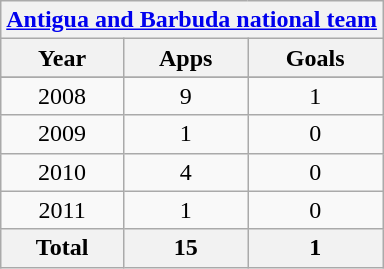<table class="wikitable" style="text-align:center">
<tr>
<th colspan=3><a href='#'>Antigua and Barbuda national team</a></th>
</tr>
<tr>
<th>Year</th>
<th>Apps</th>
<th>Goals</th>
</tr>
<tr>
</tr>
<tr>
<td>2008</td>
<td>9</td>
<td>1</td>
</tr>
<tr>
<td>2009</td>
<td>1</td>
<td>0</td>
</tr>
<tr>
<td>2010</td>
<td>4</td>
<td>0</td>
</tr>
<tr>
<td>2011</td>
<td>1</td>
<td>0</td>
</tr>
<tr>
<th>Total</th>
<th>15</th>
<th>1</th>
</tr>
</table>
